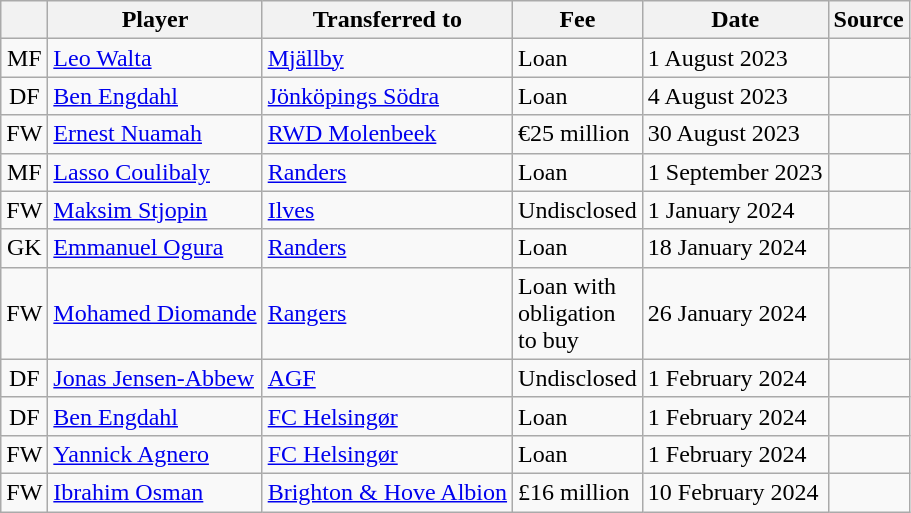<table class="wikitable plainrowheaders sortable">
<tr>
<th></th>
<th scope=col>Player</th>
<th>Transferred to</th>
<th !scope=col; style="width: 65px;">Fee</th>
<th scope=col>Date</th>
<th scope=col>Source</th>
</tr>
<tr>
<td align=center>MF</td>
<td> <a href='#'>Leo Walta</a></td>
<td> <a href='#'>Mjällby</a></td>
<td>Loan</td>
<td>1 August 2023</td>
<td></td>
</tr>
<tr>
<td align=center>DF</td>
<td> <a href='#'>Ben Engdahl</a></td>
<td> <a href='#'>Jönköpings Södra</a></td>
<td>Loan</td>
<td>4 August 2023</td>
<td></td>
</tr>
<tr>
<td align=center>FW</td>
<td> <a href='#'>Ernest Nuamah</a></td>
<td> <a href='#'>RWD Molenbeek</a></td>
<td>€25 million</td>
<td>30 August 2023</td>
<td></td>
</tr>
<tr>
<td align=center>MF</td>
<td> <a href='#'>Lasso Coulibaly</a></td>
<td> <a href='#'>Randers</a></td>
<td>Loan</td>
<td>1 September 2023</td>
<td></td>
</tr>
<tr>
<td align=center>FW</td>
<td> <a href='#'>Maksim Stjopin</a></td>
<td> <a href='#'>Ilves</a></td>
<td>Undisclosed</td>
<td>1 January 2024</td>
<td></td>
</tr>
<tr>
<td align=center>GK</td>
<td> <a href='#'>Emmanuel Ogura</a></td>
<td> <a href='#'>Randers</a></td>
<td>Loan</td>
<td>18 January 2024</td>
<td></td>
</tr>
<tr>
<td align=center>FW</td>
<td> <a href='#'>Mohamed Diomande</a></td>
<td> <a href='#'>Rangers</a></td>
<td>Loan with obligation to buy</td>
<td>26 January 2024</td>
<td></td>
</tr>
<tr>
<td align=center>DF</td>
<td> <a href='#'>Jonas Jensen-Abbew</a></td>
<td> <a href='#'>AGF</a></td>
<td>Undisclosed</td>
<td>1 February 2024</td>
<td></td>
</tr>
<tr>
<td align=center>DF</td>
<td> <a href='#'>Ben Engdahl</a></td>
<td> <a href='#'>FC Helsingør</a></td>
<td>Loan</td>
<td>1 February 2024</td>
<td></td>
</tr>
<tr>
<td align=center>FW</td>
<td> <a href='#'>Yannick Agnero</a></td>
<td> <a href='#'>FC Helsingør</a></td>
<td>Loan</td>
<td>1 February 2024</td>
<td></td>
</tr>
<tr>
<td align=center>FW</td>
<td> <a href='#'>Ibrahim Osman</a></td>
<td> <a href='#'>Brighton & Hove Albion</a></td>
<td>£16 million</td>
<td>10 February 2024</td>
<td></td>
</tr>
</table>
